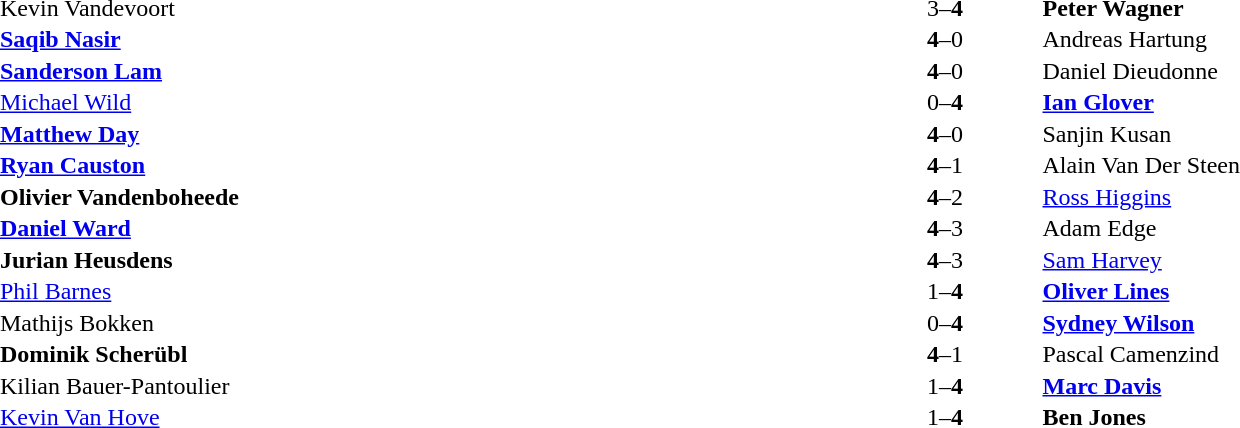<table width="100%" cellspacing="1">
<tr>
<th width=45%></th>
<th width=10%></th>
<th width=45%></th>
</tr>
<tr>
<td> Kevin Vandevoort</td>
<td align="center">3–<strong>4</strong></td>
<td> <strong>Peter Wagner</strong></td>
</tr>
<tr>
<td> <strong><a href='#'>Saqib Nasir</a></strong></td>
<td align="center"><strong>4</strong>–0</td>
<td> Andreas Hartung</td>
</tr>
<tr>
<td> <strong><a href='#'>Sanderson Lam</a></strong></td>
<td align="center"><strong>4</strong>–0</td>
<td> Daniel Dieudonne</td>
</tr>
<tr>
<td> <a href='#'>Michael Wild</a></td>
<td align="center">0–<strong>4</strong></td>
<td> <strong><a href='#'>Ian Glover</a></strong></td>
</tr>
<tr>
<td> <strong><a href='#'>Matthew Day</a></strong></td>
<td align="center"><strong>4</strong>–0</td>
<td> Sanjin Kusan</td>
</tr>
<tr>
<td> <strong><a href='#'>Ryan Causton</a></strong></td>
<td align="center"><strong>4</strong>–1</td>
<td> Alain Van Der Steen</td>
</tr>
<tr>
<td> <strong>Olivier Vandenboheede</strong></td>
<td align="center"><strong>4</strong>–2</td>
<td> <a href='#'>Ross Higgins</a></td>
</tr>
<tr>
<td> <strong><a href='#'>Daniel Ward</a></strong></td>
<td align="center"><strong>4</strong>–3</td>
<td> Adam Edge</td>
</tr>
<tr>
<td> <strong>Jurian Heusdens</strong></td>
<td align="center"><strong>4</strong>–3</td>
<td> <a href='#'>Sam Harvey</a></td>
</tr>
<tr>
<td> <a href='#'>Phil Barnes</a></td>
<td align="center">1–<strong>4</strong></td>
<td> <strong><a href='#'>Oliver Lines</a></strong></td>
</tr>
<tr>
<td> Mathijs Bokken</td>
<td align="center">0–<strong>4</strong></td>
<td> <strong><a href='#'>Sydney Wilson</a></strong></td>
</tr>
<tr>
<td> <strong>Dominik Scherübl</strong></td>
<td align="center"><strong>4</strong>–1</td>
<td> Pascal Camenzind</td>
</tr>
<tr>
<td> Kilian Bauer-Pantoulier</td>
<td align="center">1–<strong>4</strong></td>
<td> <strong><a href='#'>Marc Davis</a></strong></td>
</tr>
<tr>
<td> <a href='#'>Kevin Van Hove</a></td>
<td align="center">1–<strong>4</strong></td>
<td> <strong>Ben Jones</strong></td>
</tr>
</table>
